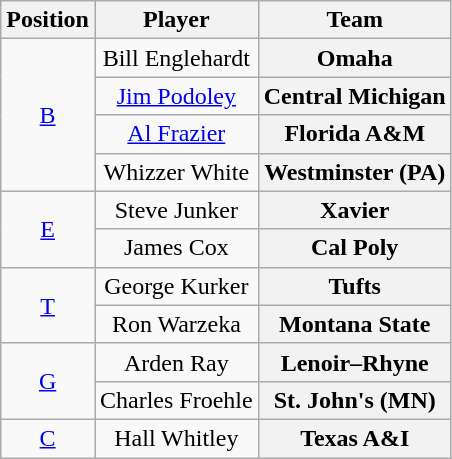<table class="wikitable">
<tr>
<th>Position</th>
<th>Player</th>
<th>Team</th>
</tr>
<tr style="text-align:center;">
<td rowspan="4"><a href='#'>B</a></td>
<td>Bill Englehardt</td>
<th Style = >Omaha</th>
</tr>
<tr style="text-align:center;">
<td><a href='#'>Jim Podoley</a></td>
<th Style = >Central Michigan</th>
</tr>
<tr style="text-align:center;">
<td><a href='#'>Al Frazier</a></td>
<th Style = >Florida A&M</th>
</tr>
<tr style="text-align:center;">
<td>Whizzer White</td>
<th Style = >Westminster (PA)</th>
</tr>
<tr style="text-align:center;">
<td rowspan="2"><a href='#'>E</a></td>
<td>Steve Junker</td>
<th Style = >Xavier</th>
</tr>
<tr style="text-align:center;">
<td>James Cox</td>
<th Style = >Cal Poly</th>
</tr>
<tr style="text-align:center;">
<td rowspan="2"><a href='#'>T</a></td>
<td>George Kurker</td>
<th Style = >Tufts</th>
</tr>
<tr style="text-align:center;">
<td>Ron Warzeka</td>
<th Style = >Montana State</th>
</tr>
<tr style="text-align:center;">
<td rowspan="2"><a href='#'>G</a></td>
<td>Arden Ray</td>
<th Style = >Lenoir–Rhyne</th>
</tr>
<tr style="text-align:center;">
<td>Charles Froehle</td>
<th Style = >St. John's (MN)</th>
</tr>
<tr style="text-align:center;">
<td><a href='#'>C</a></td>
<td>Hall Whitley</td>
<th Style = >Texas A&I</th>
</tr>
</table>
